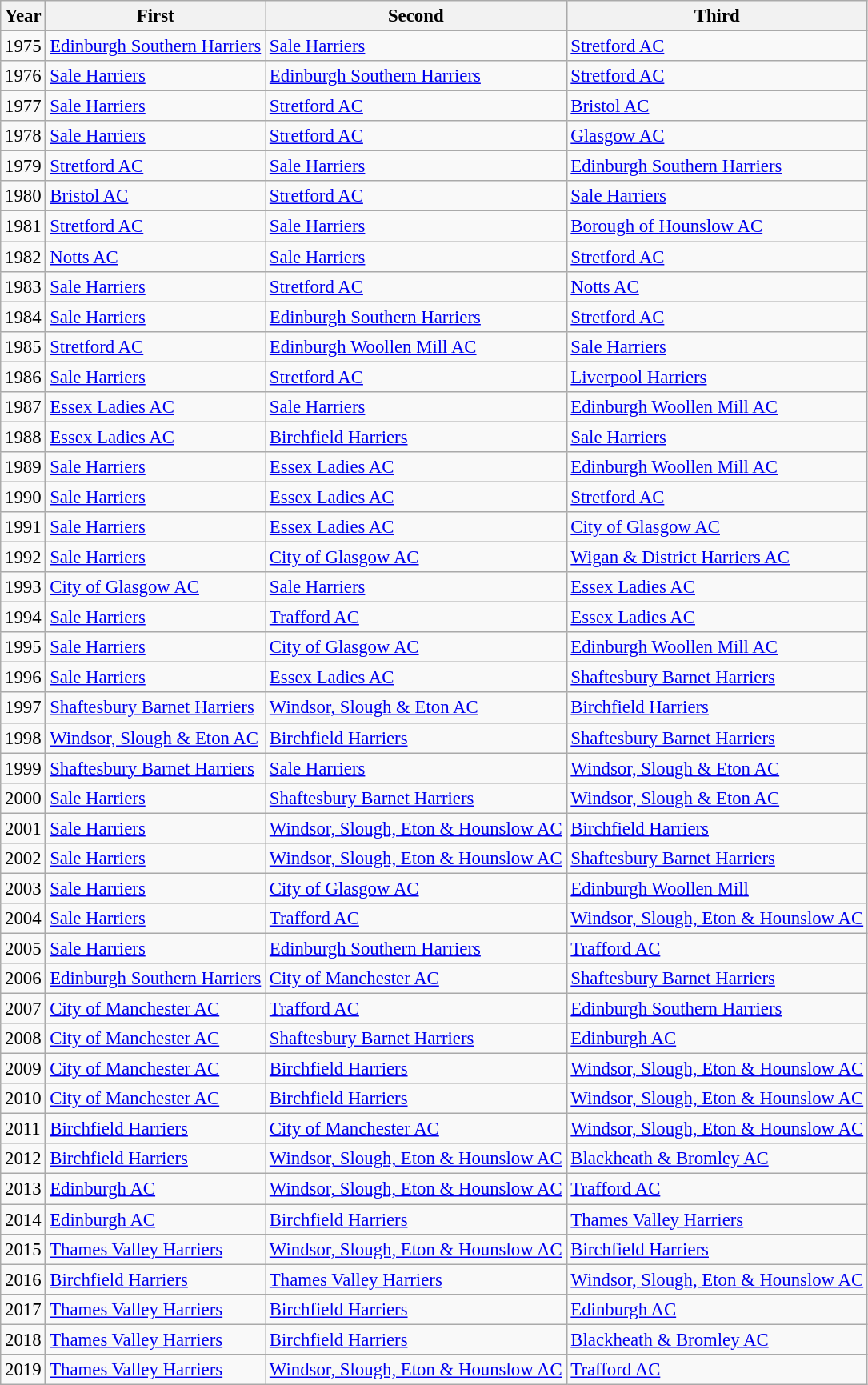<table class="wikitable" style="font-size:95%;">
<tr>
<th>Year</th>
<th>First</th>
<th>Second</th>
<th>Third</th>
</tr>
<tr>
<td>1975</td>
<td><a href='#'>Edinburgh Southern Harriers</a></td>
<td><a href='#'>Sale Harriers</a></td>
<td><a href='#'>Stretford AC</a></td>
</tr>
<tr>
<td>1976</td>
<td><a href='#'>Sale Harriers</a></td>
<td><a href='#'>Edinburgh Southern Harriers</a></td>
<td><a href='#'>Stretford AC</a></td>
</tr>
<tr>
<td>1977</td>
<td><a href='#'>Sale Harriers</a></td>
<td><a href='#'>Stretford AC</a></td>
<td><a href='#'>Bristol AC</a></td>
</tr>
<tr>
<td>1978</td>
<td><a href='#'>Sale Harriers</a></td>
<td><a href='#'>Stretford AC</a></td>
<td><a href='#'>Glasgow AC</a></td>
</tr>
<tr>
<td>1979</td>
<td><a href='#'>Stretford AC</a></td>
<td><a href='#'>Sale Harriers</a></td>
<td><a href='#'>Edinburgh Southern Harriers</a></td>
</tr>
<tr>
<td>1980</td>
<td><a href='#'>Bristol AC</a></td>
<td><a href='#'>Stretford AC</a></td>
<td><a href='#'>Sale Harriers</a></td>
</tr>
<tr>
<td>1981</td>
<td><a href='#'>Stretford AC</a></td>
<td><a href='#'>Sale Harriers</a></td>
<td><a href='#'>Borough of Hounslow AC</a></td>
</tr>
<tr>
<td>1982</td>
<td><a href='#'>Notts AC</a></td>
<td><a href='#'>Sale Harriers</a></td>
<td><a href='#'>Stretford AC</a></td>
</tr>
<tr>
<td>1983</td>
<td><a href='#'>Sale Harriers</a></td>
<td><a href='#'>Stretford AC</a></td>
<td><a href='#'>Notts AC</a></td>
</tr>
<tr>
<td>1984</td>
<td><a href='#'>Sale Harriers</a></td>
<td><a href='#'>Edinburgh Southern Harriers</a></td>
<td><a href='#'>Stretford AC</a></td>
</tr>
<tr>
<td>1985</td>
<td><a href='#'>Stretford AC</a></td>
<td><a href='#'>Edinburgh Woollen Mill AC</a></td>
<td><a href='#'>Sale Harriers</a></td>
</tr>
<tr>
<td>1986</td>
<td><a href='#'>Sale Harriers</a></td>
<td><a href='#'>Stretford AC</a></td>
<td><a href='#'>Liverpool Harriers</a></td>
</tr>
<tr>
<td>1987</td>
<td><a href='#'>Essex Ladies AC</a></td>
<td><a href='#'>Sale Harriers</a></td>
<td><a href='#'>Edinburgh Woollen Mill AC</a></td>
</tr>
<tr>
<td>1988</td>
<td><a href='#'>Essex Ladies AC</a></td>
<td><a href='#'>Birchfield Harriers</a></td>
<td><a href='#'>Sale Harriers</a></td>
</tr>
<tr>
<td>1989</td>
<td><a href='#'>Sale Harriers</a></td>
<td><a href='#'>Essex Ladies AC</a></td>
<td><a href='#'>Edinburgh Woollen Mill AC</a></td>
</tr>
<tr>
<td>1990</td>
<td><a href='#'>Sale Harriers</a></td>
<td><a href='#'>Essex Ladies AC</a></td>
<td><a href='#'>Stretford AC</a></td>
</tr>
<tr>
<td>1991</td>
<td><a href='#'>Sale Harriers</a></td>
<td><a href='#'>Essex Ladies AC</a></td>
<td><a href='#'>City of Glasgow AC</a></td>
</tr>
<tr>
<td>1992</td>
<td><a href='#'>Sale Harriers</a></td>
<td><a href='#'>City of Glasgow AC</a></td>
<td><a href='#'>Wigan & District Harriers AC</a></td>
</tr>
<tr>
<td>1993</td>
<td><a href='#'>City of Glasgow AC</a></td>
<td><a href='#'>Sale Harriers</a></td>
<td><a href='#'>Essex Ladies AC</a></td>
</tr>
<tr>
<td>1994</td>
<td><a href='#'>Sale Harriers</a></td>
<td><a href='#'>Trafford AC</a></td>
<td><a href='#'>Essex Ladies AC</a></td>
</tr>
<tr>
<td>1995</td>
<td><a href='#'>Sale Harriers</a></td>
<td><a href='#'>City of Glasgow AC</a></td>
<td><a href='#'>Edinburgh Woollen Mill AC</a></td>
</tr>
<tr>
<td>1996</td>
<td><a href='#'>Sale Harriers</a></td>
<td><a href='#'>Essex Ladies AC</a></td>
<td><a href='#'>Shaftesbury Barnet Harriers</a></td>
</tr>
<tr>
<td>1997</td>
<td><a href='#'>Shaftesbury Barnet Harriers</a></td>
<td><a href='#'>Windsor, Slough & Eton AC</a></td>
<td><a href='#'>Birchfield Harriers</a></td>
</tr>
<tr>
<td>1998</td>
<td><a href='#'>Windsor, Slough & Eton AC</a></td>
<td><a href='#'>Birchfield Harriers</a></td>
<td><a href='#'>Shaftesbury Barnet Harriers</a></td>
</tr>
<tr>
<td>1999</td>
<td><a href='#'>Shaftesbury Barnet Harriers</a></td>
<td><a href='#'>Sale Harriers</a></td>
<td><a href='#'>Windsor, Slough & Eton AC</a></td>
</tr>
<tr>
<td>2000</td>
<td><a href='#'>Sale Harriers</a></td>
<td><a href='#'>Shaftesbury Barnet Harriers</a></td>
<td><a href='#'>Windsor, Slough & Eton AC</a></td>
</tr>
<tr>
<td>2001</td>
<td><a href='#'>Sale Harriers</a></td>
<td><a href='#'>Windsor, Slough, Eton & Hounslow AC</a></td>
<td><a href='#'>Birchfield Harriers</a></td>
</tr>
<tr>
<td>2002</td>
<td><a href='#'>Sale Harriers</a></td>
<td><a href='#'>Windsor, Slough, Eton & Hounslow AC</a></td>
<td><a href='#'>Shaftesbury Barnet Harriers</a></td>
</tr>
<tr>
<td>2003</td>
<td><a href='#'>Sale Harriers</a></td>
<td><a href='#'>City of Glasgow AC</a></td>
<td><a href='#'>Edinburgh Woollen Mill</a></td>
</tr>
<tr>
<td>2004</td>
<td><a href='#'>Sale Harriers</a></td>
<td><a href='#'>Trafford AC</a></td>
<td><a href='#'>Windsor, Slough, Eton & Hounslow AC</a></td>
</tr>
<tr>
<td>2005</td>
<td><a href='#'>Sale Harriers</a></td>
<td><a href='#'>Edinburgh Southern Harriers</a></td>
<td><a href='#'>Trafford AC</a></td>
</tr>
<tr>
<td>2006</td>
<td><a href='#'>Edinburgh Southern Harriers</a></td>
<td><a href='#'>City of Manchester AC</a></td>
<td><a href='#'>Shaftesbury Barnet Harriers</a></td>
</tr>
<tr>
<td>2007</td>
<td><a href='#'>City of Manchester AC</a></td>
<td><a href='#'>Trafford AC</a></td>
<td><a href='#'>Edinburgh Southern Harriers</a></td>
</tr>
<tr>
<td>2008</td>
<td><a href='#'>City of Manchester AC</a></td>
<td><a href='#'>Shaftesbury Barnet Harriers</a></td>
<td><a href='#'>Edinburgh AC</a></td>
</tr>
<tr>
<td>2009</td>
<td><a href='#'>City of Manchester AC</a></td>
<td><a href='#'>Birchfield Harriers</a></td>
<td><a href='#'>Windsor, Slough, Eton & Hounslow AC</a></td>
</tr>
<tr>
<td>2010 </td>
<td><a href='#'>City of Manchester AC</a></td>
<td><a href='#'>Birchfield Harriers</a></td>
<td><a href='#'>Windsor, Slough, Eton & Hounslow AC</a></td>
</tr>
<tr>
<td>2011   </td>
<td><a href='#'>Birchfield Harriers</a></td>
<td><a href='#'>City of Manchester AC</a></td>
<td><a href='#'>Windsor, Slough, Eton & Hounslow AC</a></td>
</tr>
<tr>
<td>2012   </td>
<td><a href='#'>Birchfield Harriers</a></td>
<td><a href='#'>Windsor, Slough, Eton & Hounslow AC</a></td>
<td><a href='#'>Blackheath & Bromley AC</a></td>
</tr>
<tr>
<td>2013</td>
<td><a href='#'>Edinburgh AC</a></td>
<td><a href='#'>Windsor, Slough, Eton & Hounslow AC</a></td>
<td><a href='#'>Trafford AC</a></td>
</tr>
<tr>
<td>2014</td>
<td><a href='#'>Edinburgh AC</a></td>
<td><a href='#'>Birchfield Harriers</a></td>
<td><a href='#'>Thames Valley Harriers</a></td>
</tr>
<tr>
<td>2015</td>
<td><a href='#'>Thames Valley Harriers</a></td>
<td><a href='#'>Windsor, Slough, Eton & Hounslow AC</a></td>
<td><a href='#'>Birchfield Harriers</a></td>
</tr>
<tr>
<td>2016</td>
<td><a href='#'>Birchfield Harriers</a></td>
<td><a href='#'>Thames Valley Harriers</a></td>
<td><a href='#'>Windsor, Slough, Eton & Hounslow AC</a></td>
</tr>
<tr>
<td>2017</td>
<td><a href='#'>Thames Valley Harriers</a></td>
<td><a href='#'>Birchfield Harriers</a></td>
<td><a href='#'>Edinburgh AC</a></td>
</tr>
<tr>
<td>2018</td>
<td><a href='#'>Thames Valley Harriers</a></td>
<td><a href='#'>Birchfield Harriers</a></td>
<td><a href='#'>Blackheath & Bromley AC</a></td>
</tr>
<tr>
<td>2019</td>
<td><a href='#'>Thames Valley Harriers</a></td>
<td><a href='#'>Windsor, Slough, Eton & Hounslow AC</a></td>
<td><a href='#'>Trafford AC</a></td>
</tr>
</table>
